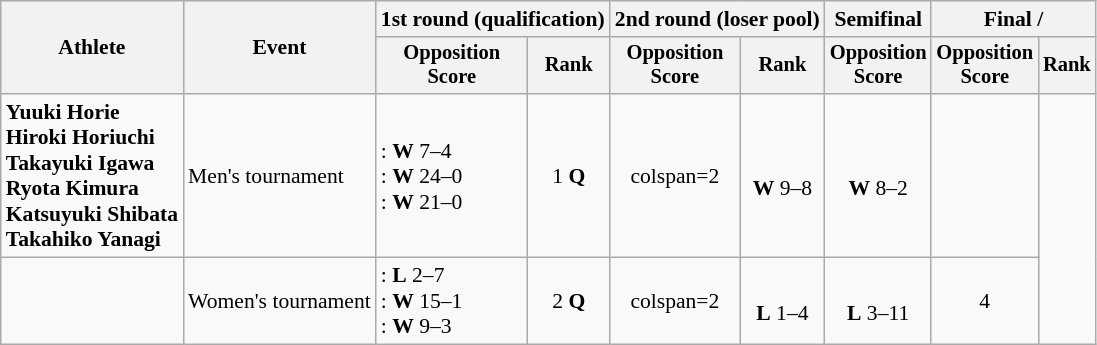<table class=wikitable style=font-size:90%;text-align:center>
<tr>
<th rowspan=2>Athlete</th>
<th rowspan=2>Event</th>
<th colspan=2>1st round (qualification)</th>
<th colspan=2>2nd round (loser pool)</th>
<th>Semifinal</th>
<th colspan=2>Final / </th>
</tr>
<tr style=font-size:95%>
<th>Opposition<br>Score</th>
<th>Rank</th>
<th>Opposition<br>Score</th>
<th>Rank</th>
<th>Opposition<br>Score</th>
<th>Opposition<br>Score</th>
<th>Rank</th>
</tr>
<tr>
<td style="text-align:left"><strong>Yuuki Horie<br>Hiroki Horiuchi<br>Takayuki Igawa<br>Ryota Kimura<br>Katsuyuki Shibata<br>Takahiko Yanagi</strong></td>
<td style="text-align:left">Men's tournament</td>
<td style="text-align:left">: <strong>W</strong> 7–4<br>: <strong>W</strong> 24–0<br>: <strong>W</strong> 21–0</td>
<td>1 <strong>Q</strong></td>
<td>colspan=2 </td>
<td><br><strong>W</strong> 9–8</td>
<td><br><strong>W</strong> 8–2</td>
<td></td>
</tr>
<tr>
<td style="text-align:left"></td>
<td style="text-align:left">Women's tournament</td>
<td style="text-align:left">: <strong>L</strong> 2–7<br>: <strong>W</strong> 15–1<br>: <strong>W</strong> 9–3</td>
<td>2 <strong>Q</strong></td>
<td>colspan=2 </td>
<td><br><strong>L</strong> 1–4</td>
<td><br><strong>L</strong> 3–11</td>
<td>4</td>
</tr>
</table>
